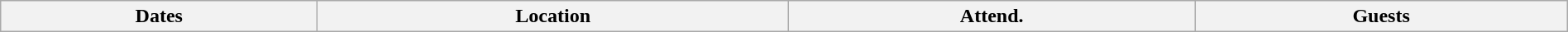<table class="wikitable" width="100%">
<tr>
<th>Dates</th>
<th>Location</th>
<th>Attend.</th>
<th>Guests<br>






</th>
</tr>
</table>
